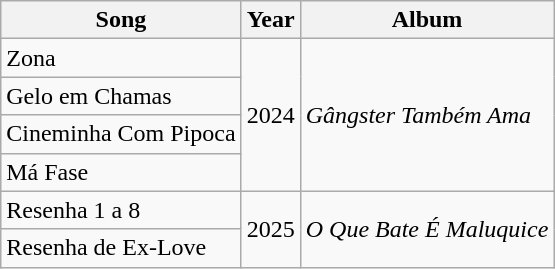<table class="wikitable">
<tr>
<th>Song</th>
<th>Year</th>
<th>Album</th>
</tr>
<tr>
<td>Zona</td>
<td rowspan="4">2024</td>
<td rowspan="4"><em>Gângster Também Ama</em></td>
</tr>
<tr>
<td>Gelo em Chamas</td>
</tr>
<tr>
<td>Cineminha Com Pipoca</td>
</tr>
<tr>
<td>Má Fase</td>
</tr>
<tr>
<td>Resenha 1 a 8</td>
<td rowspan="2">2025</td>
<td rowspan="2"><em>O Que Bate É Maluquice</em></td>
</tr>
<tr>
<td>Resenha de Ex-Love</td>
</tr>
</table>
